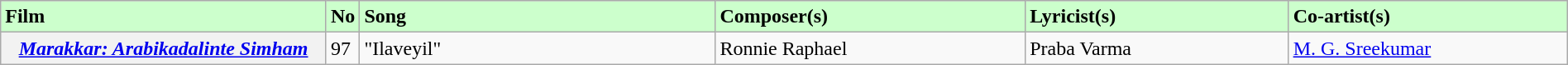<table class="wikitable plainrowheaders" width="100%" textcolor:#000;">
<tr style="background:#cfc; text-align:"center;">
<td scope="col" width="21%"><strong>Film</strong></td>
<td><strong>No</strong></td>
<td scope="col" width="23%"><strong>Song</strong></td>
<td scope="col" width="20%"><strong>Composer(s)</strong></td>
<td scope="col" width="17%"><strong>Lyricist(s)</strong></td>
<td scope="col" width="18%"><strong>Co-artist(s)</strong></td>
</tr>
<tr>
<th scope="row" style="background:;"><strong><em><a href='#'>Marakkar: Arabikadalinte Simham</a></em></strong></th>
<td>97</td>
<td>"Ilaveyil"</td>
<td>Ronnie Raphael</td>
<td>Praba Varma</td>
<td><a href='#'>M. G. Sreekumar</a></td>
</tr>
</table>
